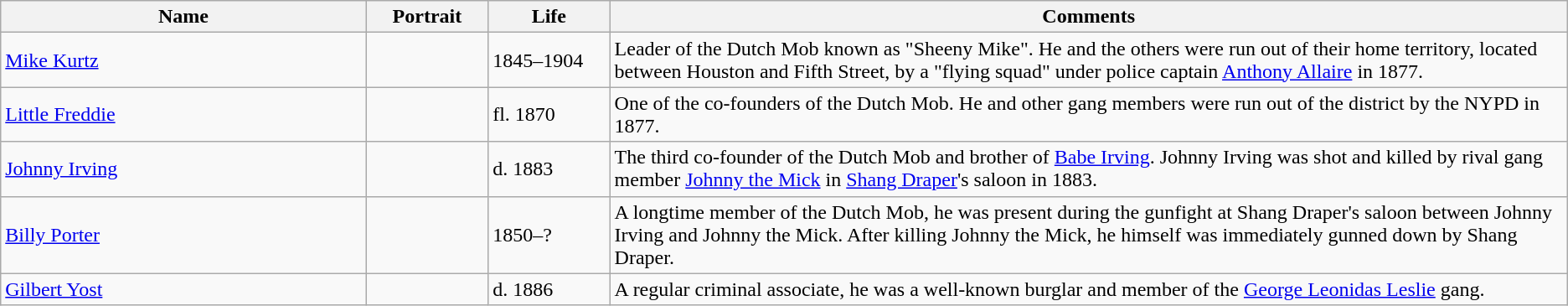<table class=wikitable>
<tr>
<th width="21%">Name</th>
<th width="7%">Portrait</th>
<th width="7%">Life</th>
<th width="55%">Comments</th>
</tr>
<tr>
<td><a href='#'>Mike Kurtz</a></td>
<td></td>
<td>1845–1904</td>
<td>Leader of the Dutch Mob known as "Sheeny Mike". He and the others were run out of their home territory, located between Houston and Fifth Street, by a "flying squad" under police captain <a href='#'>Anthony Allaire</a> in 1877.</td>
</tr>
<tr>
<td><a href='#'>Little Freddie</a></td>
<td></td>
<td>fl. 1870</td>
<td>One of the co-founders of the Dutch Mob. He and other gang members were run out of the district by the NYPD in 1877.</td>
</tr>
<tr>
<td><a href='#'>Johnny Irving</a></td>
<td></td>
<td>d. 1883</td>
<td>The third co-founder of the Dutch Mob and brother of <a href='#'>Babe Irving</a>. Johnny Irving was shot and killed by rival gang member <a href='#'>Johnny the Mick</a> in <a href='#'>Shang Draper</a>'s saloon in 1883.</td>
</tr>
<tr>
<td><a href='#'>Billy Porter</a></td>
<td></td>
<td>1850–?</td>
<td>A longtime member of the Dutch Mob, he was present during the gunfight at Shang Draper's saloon between Johnny Irving and Johnny the Mick. After killing Johnny the Mick, he himself was immediately gunned down by Shang Draper.</td>
</tr>
<tr>
<td><a href='#'>Gilbert Yost</a></td>
<td></td>
<td>d. 1886</td>
<td>A regular criminal associate, he was a well-known burglar and member of the <a href='#'>George Leonidas Leslie</a> gang.</td>
</tr>
</table>
